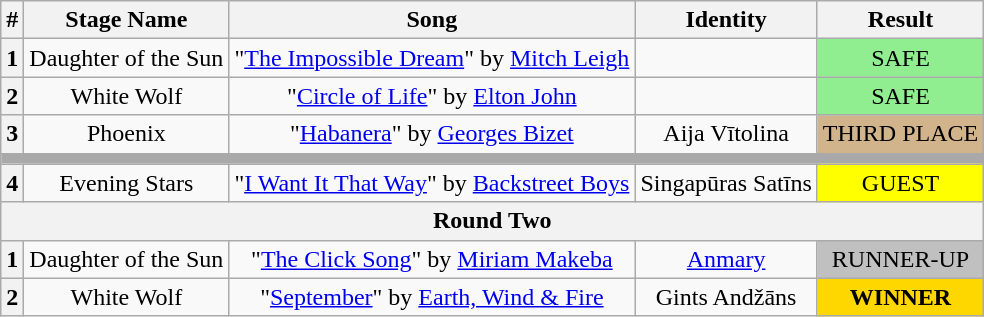<table class="wikitable plainrowheaders" style="text-align: center;">
<tr>
<th>#</th>
<th>Stage Name</th>
<th>Song</th>
<th>Identity</th>
<th>Result</th>
</tr>
<tr>
<th>1</th>
<td>Daughter of the Sun</td>
<td>"<a href='#'>The Impossible Dream</a>" by <a href='#'>Mitch Leigh</a></td>
<td></td>
<td bgcolor="lightgreen">SAFE</td>
</tr>
<tr>
<th>2</th>
<td>White Wolf</td>
<td>"<a href='#'>Circle of Life</a>" by <a href='#'>Elton John</a></td>
<td></td>
<td bgcolor="lightgreen">SAFE</td>
</tr>
<tr>
<th>3</th>
<td>Phoenix</td>
<td>"<a href='#'>Habanera</a>" by <a href='#'>Georges Bizet</a></td>
<td>Aija Vītolina</td>
<td bgcolor=tan>THIRD PLACE</td>
</tr>
<tr>
<td colspan="5" style="background:darkgray"></td>
</tr>
<tr>
<th>4</th>
<td>Evening Stars</td>
<td>"<a href='#'>I Want It That Way</a>" by <a href='#'>Backstreet Boys</a></td>
<td>Singapūras Satīns</td>
<td bgcolor=yellow>GUEST</td>
</tr>
<tr>
<th colspan="5">Round Two</th>
</tr>
<tr>
<th>1</th>
<td>Daughter of the Sun</td>
<td>"<a href='#'>The Click Song</a>" by <a href='#'>Miriam Makeba</a></td>
<td><a href='#'>Anmary</a></td>
<td bgcolor=silver>RUNNER-UP</td>
</tr>
<tr>
<th>2</th>
<td>White Wolf</td>
<td>"<a href='#'>September</a>" by <a href='#'>Earth, Wind & Fire</a></td>
<td>Gints Andžāns</td>
<td bgcolor=gold><strong>WINNER</strong></td>
</tr>
</table>
